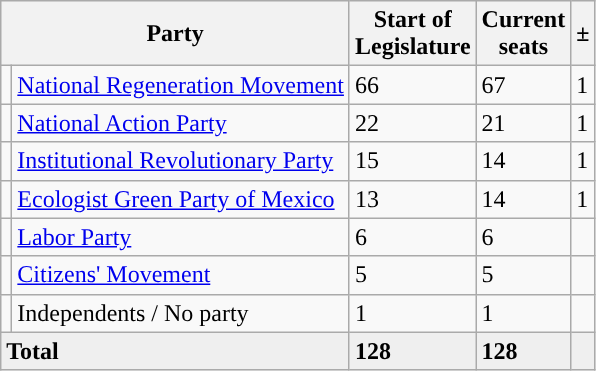<table class="wikitable">
<tr style="background:#efefef;">
<th colspan="2"><strong>Party</strong></th>
<th>Start of<br>Legislature</th>
<th>Current<br>seats</th>
<th>±</th>
</tr>
<tr>
<td style="background:"></td>
<td><a href='#'>National Regeneration Movement</a></td>
<td>66</td>
<td>67</td>
<td> 1</td>
</tr>
<tr>
<td style="background:"></td>
<td><a href='#'>National Action Party</a></td>
<td>22</td>
<td>21</td>
<td> 1</td>
</tr>
<tr>
<td style="background:"></td>
<td><a href='#'>Institutional Revolutionary Party</a></td>
<td>15</td>
<td>14</td>
<td> 1</td>
</tr>
<tr>
<td style="background:"></td>
<td><a href='#'>Ecologist Green Party of Mexico</a></td>
<td>13</td>
<td>14</td>
<td> 1</td>
</tr>
<tr>
<td style="background:"></td>
<td><a href='#'>Labor Party</a></td>
<td>6</td>
<td>6</td>
<td></td>
</tr>
<tr>
<td style="background:"></td>
<td><a href='#'>Citizens' Movement</a></td>
<td>5</td>
<td>5</td>
<td></td>
</tr>
<tr>
<td style="background:"></td>
<td>Independents / No party</td>
<td>1</td>
<td>1</td>
<td></td>
</tr>
<tr style="background:#efefef;">
<td colspan="2"><strong>Total</strong></td>
<td><strong>128</strong></td>
<td><strong>128</strong></td>
<td></td>
</tr>
</table>
